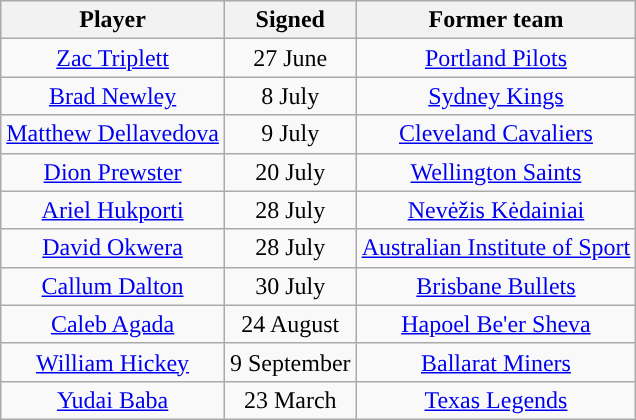<table class="wikitable sortable sortable" style="text-align: center">
<tr>
<th>Player</th>
<th>Signed</th>
<th>Former team</th>
</tr>
<tr>
<td><a href='#'>Zac Triplett</a></td>
<td>27 June</td>
<td><a href='#'>Portland Pilots</a></td>
</tr>
<tr>
<td><a href='#'>Brad Newley</a></td>
<td>8 July</td>
<td><a href='#'>Sydney Kings</a></td>
</tr>
<tr>
<td><a href='#'>Matthew Dellavedova</a></td>
<td>9 July</td>
<td><a href='#'>Cleveland Cavaliers</a></td>
</tr>
<tr>
<td><a href='#'>Dion Prewster</a></td>
<td>20 July</td>
<td><a href='#'>Wellington Saints</a></td>
</tr>
<tr>
<td><a href='#'>Ariel Hukporti</a></td>
<td>28 July</td>
<td><a href='#'>Nevėžis Kėdainiai</a></td>
</tr>
<tr>
<td><a href='#'>David Okwera</a></td>
<td>28 July</td>
<td><a href='#'>Australian Institute of Sport</a></td>
</tr>
<tr>
<td><a href='#'>Callum Dalton</a></td>
<td>30 July</td>
<td><a href='#'>Brisbane Bullets</a></td>
</tr>
<tr>
<td><a href='#'>Caleb Agada</a></td>
<td>24 August</td>
<td><a href='#'>Hapoel Be'er Sheva</a></td>
</tr>
<tr>
<td><a href='#'>William Hickey</a></td>
<td>9 September</td>
<td><a href='#'>Ballarat Miners</a></td>
</tr>
<tr>
<td><a href='#'>Yudai Baba</a></td>
<td>23 March</td>
<td><a href='#'>Texas Legends</a></td>
</tr>
</table>
